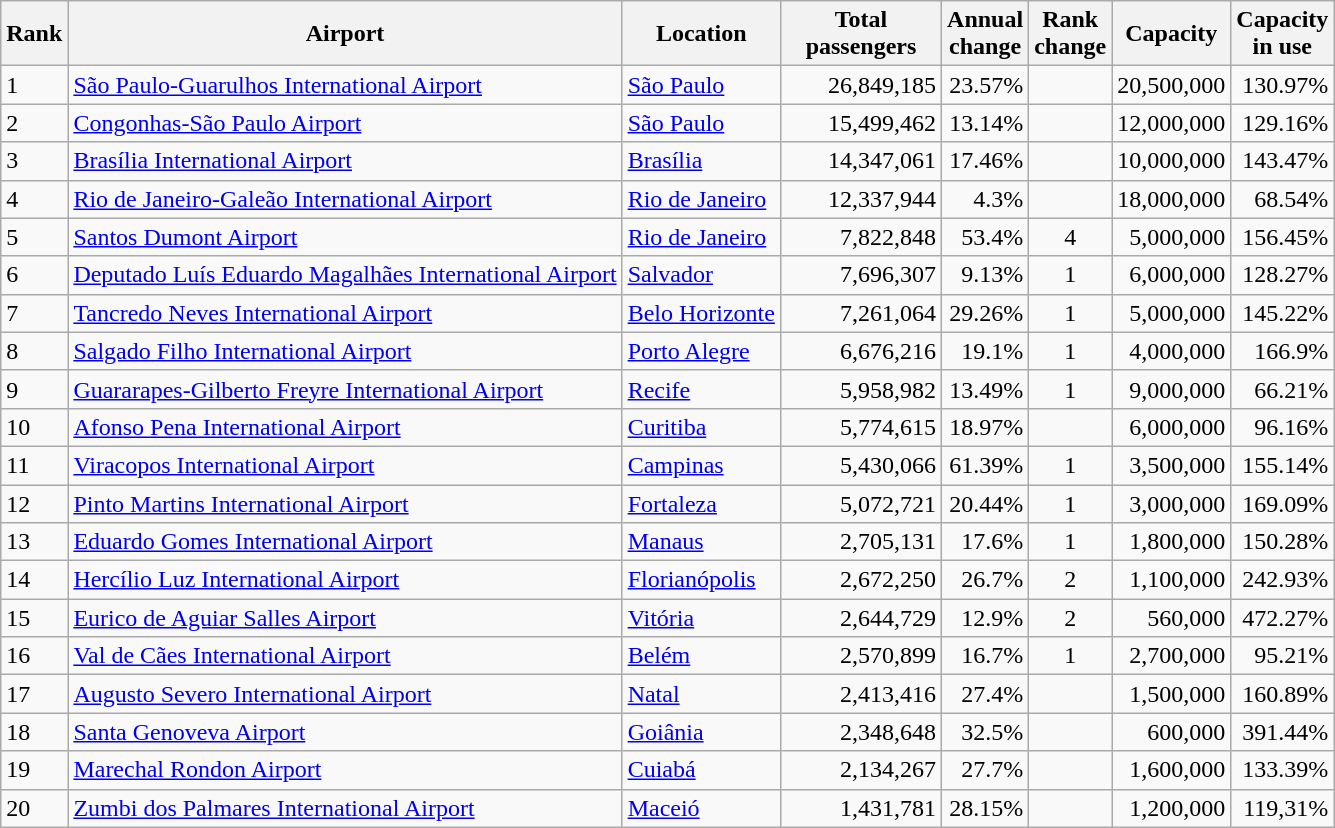<table class="wikitable">
<tr>
<th>Rank</th>
<th>Airport</th>
<th>Location</th>
<th style="width:100px">Total<br>passengers</th>
<th>Annual<br>change</th>
<th>Rank<br>change</th>
<th>Capacity</th>
<th>Capacity<br>in use</th>
</tr>
<tr>
<td>1</td>
<td><a href='#'>São Paulo-Guarulhos International Airport</a></td>
<td><a href='#'>São Paulo</a></td>
<td align="right">26,849,185</td>
<td align="right">23.57%</td>
<td style="text-align:center;"></td>
<td align="right">20,500,000</td>
<td align="right">130.97%</td>
</tr>
<tr>
<td>2</td>
<td><a href='#'>Congonhas-São Paulo Airport</a></td>
<td><a href='#'>São Paulo</a></td>
<td align="right">15,499,462</td>
<td align="right">13.14%</td>
<td style="text-align:center;"></td>
<td align="right">12,000,000</td>
<td align="right">129.16%</td>
</tr>
<tr>
<td>3</td>
<td><a href='#'>Brasília International Airport</a></td>
<td><a href='#'>Brasília</a></td>
<td align="right">14,347,061</td>
<td align="right">17.46%</td>
<td style="text-align:center;"></td>
<td align="right">10,000,000</td>
<td align="right">143.47%</td>
</tr>
<tr>
<td>4</td>
<td><a href='#'>Rio de Janeiro-Galeão International Airport</a></td>
<td><a href='#'>Rio de Janeiro</a></td>
<td align="right">12,337,944</td>
<td align="right">4.3%</td>
<td style="text-align:center;"></td>
<td align="right">18,000,000</td>
<td align="right">68.54%</td>
</tr>
<tr>
<td>5</td>
<td><a href='#'>Santos Dumont Airport</a></td>
<td><a href='#'>Rio de Janeiro</a></td>
<td align="right">7,822,848</td>
<td align="right">53.4%</td>
<td style="text-align:center;">4</td>
<td align="right">5,000,000</td>
<td align="right">156.45%</td>
</tr>
<tr>
<td>6</td>
<td><a href='#'>Deputado Luís Eduardo Magalhães International Airport</a></td>
<td><a href='#'>Salvador</a></td>
<td align="right">7,696,307</td>
<td align="right">9.13%</td>
<td style="text-align:center;">1</td>
<td align="right">6,000,000</td>
<td align="right">128.27%</td>
</tr>
<tr>
<td>7</td>
<td><a href='#'>Tancredo Neves International Airport</a></td>
<td><a href='#'>Belo Horizonte</a></td>
<td align="right">7,261,064</td>
<td align="right">29.26%</td>
<td style="text-align:center;">1</td>
<td align="right">5,000,000</td>
<td align="right">145.22%</td>
</tr>
<tr>
<td>8</td>
<td><a href='#'>Salgado Filho International Airport</a></td>
<td><a href='#'>Porto Alegre</a></td>
<td align="right">6,676,216</td>
<td align="right">19.1%</td>
<td style="text-align:center;">1</td>
<td align="right">4,000,000</td>
<td align="right">166.9%</td>
</tr>
<tr>
<td>9</td>
<td><a href='#'>Guararapes-Gilberto Freyre International Airport</a></td>
<td><a href='#'>Recife</a></td>
<td align="right">5,958,982</td>
<td align="right">13.49%</td>
<td style="text-align:center;">1</td>
<td align="right">9,000,000</td>
<td align="right">66.21%</td>
</tr>
<tr>
<td>10</td>
<td><a href='#'>Afonso Pena International Airport</a></td>
<td><a href='#'>Curitiba</a></td>
<td align="right">5,774,615</td>
<td align="right">18.97%</td>
<td style="text-align:center;"></td>
<td align="right">6,000,000</td>
<td align="right">96.16%</td>
</tr>
<tr>
<td>11</td>
<td><a href='#'>Viracopos International Airport</a></td>
<td><a href='#'>Campinas</a></td>
<td align="right">5,430,066</td>
<td align="right">61.39%</td>
<td style="text-align:center;">1</td>
<td align="right">3,500,000</td>
<td align="right">155.14%</td>
</tr>
<tr>
<td>12</td>
<td><a href='#'>Pinto Martins International Airport</a></td>
<td><a href='#'>Fortaleza</a></td>
<td align="right">5,072,721</td>
<td align="right">20.44%</td>
<td style="text-align:center;">1</td>
<td align="right">3,000,000</td>
<td align="right">169.09%</td>
</tr>
<tr>
<td>13</td>
<td><a href='#'>Eduardo Gomes International Airport</a></td>
<td><a href='#'>Manaus</a></td>
<td align="right">2,705,131</td>
<td align="right">17.6%</td>
<td style="text-align:center;">1</td>
<td align="right">1,800,000</td>
<td align="right">150.28%</td>
</tr>
<tr>
<td>14</td>
<td><a href='#'>Hercílio Luz International Airport</a></td>
<td><a href='#'>Florianópolis</a></td>
<td align="right">2,672,250</td>
<td align="right">26.7%</td>
<td style="text-align:center;">2</td>
<td align="right">1,100,000</td>
<td align="right">242.93%</td>
</tr>
<tr>
<td>15</td>
<td><a href='#'>Eurico de Aguiar Salles Airport</a></td>
<td><a href='#'>Vitória</a></td>
<td align="right">2,644,729</td>
<td align="right">12.9%</td>
<td style="text-align:center;">2</td>
<td align="right">560,000</td>
<td align="right">472.27%</td>
</tr>
<tr>
<td>16</td>
<td><a href='#'>Val de Cães International Airport</a></td>
<td><a href='#'>Belém</a></td>
<td align="right">2,570,899</td>
<td align="right">16.7%</td>
<td style="text-align:center;">1</td>
<td align="right">2,700,000</td>
<td align="right">95.21%</td>
</tr>
<tr>
<td>17</td>
<td><a href='#'>Augusto Severo International Airport</a></td>
<td><a href='#'>Natal</a></td>
<td align="right">2,413,416</td>
<td align="right">27.4%</td>
<td style="text-align:center;"></td>
<td align="right">1,500,000</td>
<td align="right">160.89%</td>
</tr>
<tr>
<td>18</td>
<td><a href='#'>Santa Genoveva Airport</a></td>
<td><a href='#'>Goiânia</a></td>
<td align="right">2,348,648</td>
<td align="right">32.5%</td>
<td style="text-align:center;"></td>
<td align="right">600,000</td>
<td align="right">391.44%</td>
</tr>
<tr>
<td>19</td>
<td><a href='#'>Marechal Rondon Airport</a></td>
<td><a href='#'>Cuiabá</a></td>
<td align="right">2,134,267</td>
<td align="right">27.7%</td>
<td style="text-align:center;"></td>
<td align="right">1,600,000</td>
<td align="right">133.39%</td>
</tr>
<tr>
<td>20</td>
<td><a href='#'>Zumbi dos Palmares International Airport</a></td>
<td><a href='#'>Maceió</a></td>
<td align="right">1,431,781</td>
<td align="right">28.15%</td>
<td style="text-align:center;"></td>
<td align="right">1,200,000</td>
<td align="right">119,31%</td>
</tr>
</table>
